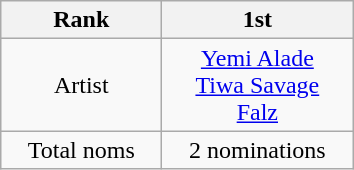<table class="wikitable">
<tr>
<th style="width:100px;">Rank</th>
<th style="width:120px;">1st</th>
</tr>
<tr align=center>
<td>Artist</td>
<td><a href='#'>Yemi Alade</a><br><a href='#'>Tiwa Savage</a><br><a href='#'>Falz</a></td>
</tr>
<tr align=center>
<td>Total noms</td>
<td>2 nominations</td>
</tr>
</table>
